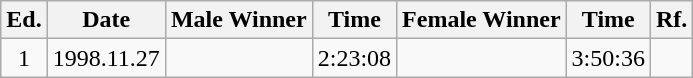<table class="wikitable sortable">
<tr>
<th class="unsortable">Ed.</th>
<th>Date</th>
<th>Male Winner</th>
<th>Time</th>
<th>Female Winner</th>
<th>Time</th>
<th class="unsortable">Rf.</th>
</tr>
<tr>
<td align="center">1</td>
<td>1998.11.27 </td>
<td></td>
<td>2:23:08</td>
<td></td>
<td>3:50:36</td>
<td></td>
</tr>
</table>
